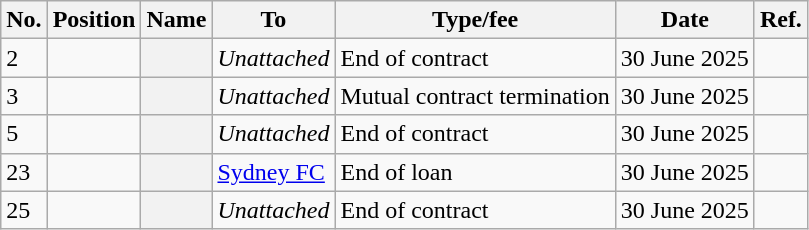<table class="wikitable plainrowheaders sortable" style="text-align:center; text-align:left">
<tr>
<th>No.</th>
<th>Position</th>
<th>Name</th>
<th>To</th>
<th>Type/fee</th>
<th>Date</th>
<th>Ref.</th>
</tr>
<tr>
<td>2</td>
<td></td>
<th scope="row"></th>
<td><em>Unattached</em></td>
<td>End of contract</td>
<td>30 June 2025</td>
<td></td>
</tr>
<tr>
<td>3</td>
<td></td>
<th scope="row"></th>
<td><em>Unattached</em></td>
<td>Mutual contract termination</td>
<td>30 June 2025</td>
<td></td>
</tr>
<tr>
<td>5</td>
<td></td>
<th scope="row"></th>
<td><em>Unattached</em></td>
<td>End of contract</td>
<td>30 June 2025</td>
<td></td>
</tr>
<tr>
<td>23</td>
<td></td>
<th scope="row"></th>
<td><a href='#'>Sydney FC</a></td>
<td>End of loan</td>
<td>30 June 2025</td>
<td></td>
</tr>
<tr>
<td>25</td>
<td></td>
<th scope="row"></th>
<td><em>Unattached</em></td>
<td>End of contract</td>
<td>30 June 2025</td>
<td></td>
</tr>
</table>
